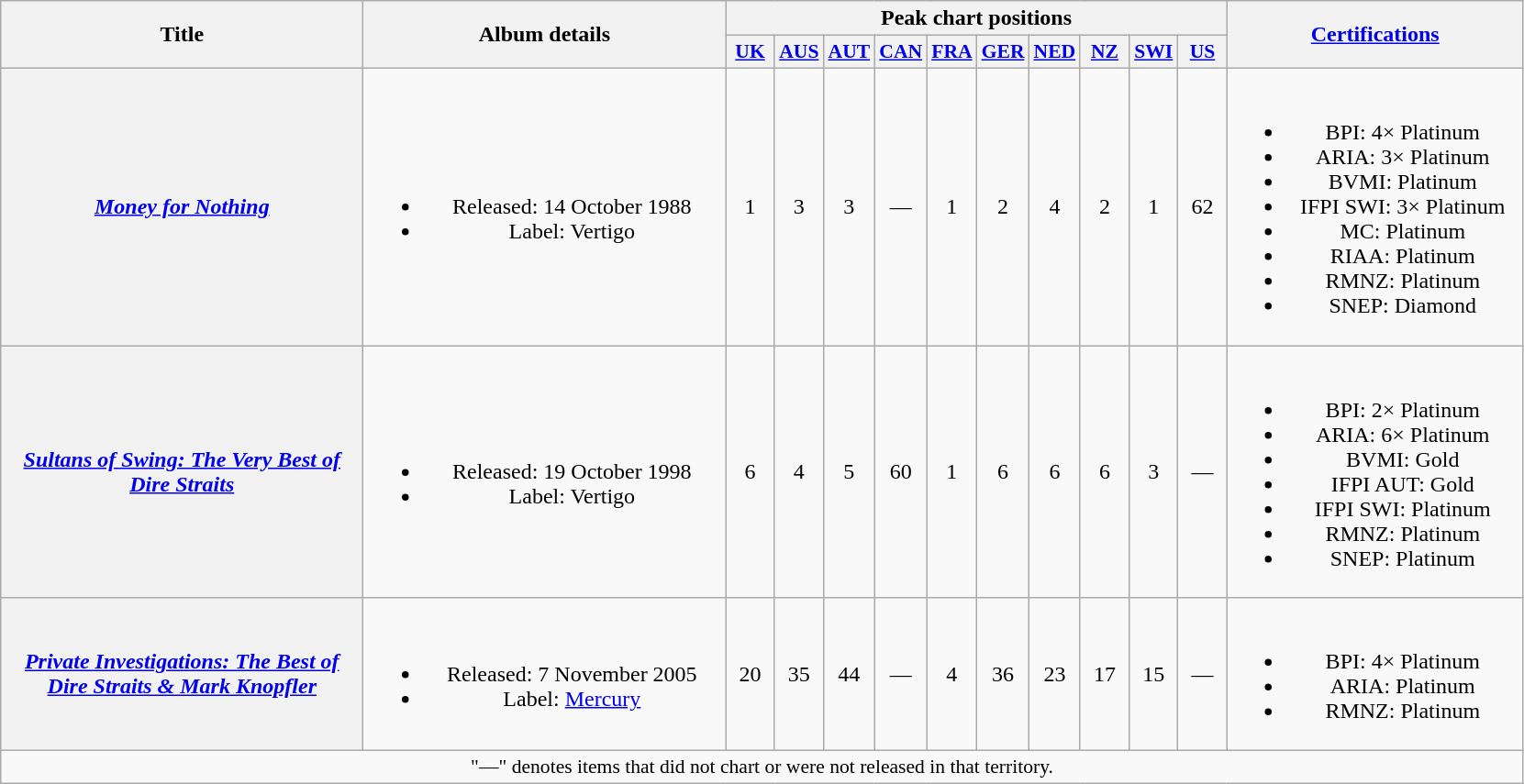<table class="wikitable plainrowheaders" style="text-align:center;">
<tr>
<th scope="col" rowspan="2" style="width:16em;">Title</th>
<th scope="col" rowspan="2" style="width:16em;">Album details</th>
<th scope="col" colspan="10">Peak chart positions</th>
<th rowspan="2" style="width:13em;"><a href='#'>Certifications</a></th>
</tr>
<tr>
<th style="width:2em;font-size:90%;"><a href='#'>UK</a><br></th>
<th style="width:2em;font-size:90%;"><a href='#'>AUS</a><br></th>
<th style="width:2em;font-size:90%;"><a href='#'>AUT</a><br></th>
<th style="width:2em;font-size:90%;"><a href='#'>CAN</a><br></th>
<th style="width:2em;font-size:90%;"><a href='#'>FRA</a><br></th>
<th style="width:2em;font-size:90%;"><a href='#'>GER</a><br></th>
<th style="width:2em;font-size:90%;"><a href='#'>NED</a><br></th>
<th style="width:2em;font-size:90%;"><a href='#'>NZ</a><br></th>
<th style="width:2em;font-size:90%;"><a href='#'>SWI</a><br></th>
<th style="width:2em;font-size:90%;"><a href='#'>US</a><br></th>
</tr>
<tr>
<th scope="row"><em><a href='#'>Money for Nothing</a></em></th>
<td><br><ul><li>Released: 14 October 1988</li><li>Label: Vertigo</li></ul></td>
<td>1</td>
<td>3</td>
<td>3</td>
<td>—</td>
<td>1</td>
<td>2</td>
<td>4</td>
<td>2</td>
<td>1</td>
<td>62</td>
<td><br><ul><li>BPI: 4× Platinum</li><li>ARIA: 3× Platinum</li><li>BVMI: Platinum</li><li>IFPI SWI: 3× Platinum</li><li>MC: Platinum</li><li>RIAA: Platinum</li><li>RMNZ: Platinum</li><li>SNEP: Diamond</li></ul></td>
</tr>
<tr>
<th scope="row"><em><a href='#'>Sultans of Swing: The Very Best of Dire Straits</a></em></th>
<td><br><ul><li>Released: 19 October 1998</li><li>Label: Vertigo</li></ul></td>
<td>6</td>
<td>4</td>
<td>5</td>
<td>60</td>
<td>1</td>
<td>6</td>
<td>6</td>
<td>6</td>
<td>3</td>
<td>—</td>
<td><br><ul><li>BPI: 2× Platinum</li><li>ARIA: 6× Platinum</li><li>BVMI: Gold</li><li>IFPI AUT: Gold</li><li>IFPI SWI: Platinum</li><li>RMNZ: Platinum</li><li>SNEP: Platinum</li></ul></td>
</tr>
<tr>
<th scope="row"><em><a href='#'>Private Investigations: The Best of Dire Straits & Mark Knopfler</a></em></th>
<td><br><ul><li>Released: 7 November 2005</li><li>Label: <a href='#'>Mercury</a></li></ul></td>
<td>20</td>
<td>35</td>
<td>44</td>
<td>—</td>
<td>4</td>
<td>36</td>
<td>23</td>
<td>17</td>
<td>15</td>
<td>—</td>
<td><br><ul><li>BPI: 4× Platinum</li><li>ARIA: Platinum</li><li>RMNZ: Platinum</li></ul></td>
</tr>
<tr>
<td align="center" colspan="15" style="font-size:90%">"—" denotes items that did not chart or were not released in that territory.</td>
</tr>
</table>
